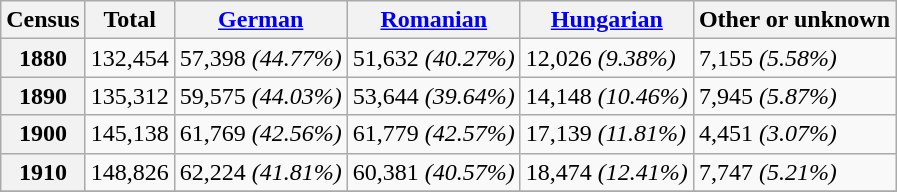<table class="wikitable">
<tr>
<th>Census</th>
<th>Total</th>
<th><a href='#'>German</a></th>
<th><a href='#'>Romanian</a></th>
<th><a href='#'>Hungarian</a></th>
<th>Other or unknown</th>
</tr>
<tr>
<th>1880</th>
<td>132,454</td>
<td>57,398 <em>(44.77%)</em></td>
<td>51,632 <em>(40.27%)</em></td>
<td>12,026 <em>(9.38%)</em></td>
<td>7,155 <em>(5.58%)</em></td>
</tr>
<tr>
<th>1890</th>
<td>135,312</td>
<td>59,575 <em>(44.03%)</em></td>
<td>53,644 <em>(39.64%)</em></td>
<td>14,148 <em>(10.46%)</em></td>
<td>7,945 <em>(5.87%)</em></td>
</tr>
<tr>
<th>1900</th>
<td>145,138</td>
<td>61,769 <em>(42.56%)</em></td>
<td>61,779 <em>(42.57%)</em></td>
<td>17,139 <em>(11.81%)</em></td>
<td>4,451 <em>(3.07%)</em></td>
</tr>
<tr>
<th>1910</th>
<td>148,826</td>
<td>62,224 <em>(41.81%)</em></td>
<td>60,381 <em>(40.57%)</em></td>
<td>18,474 <em>(12.41%)</em></td>
<td>7,747 <em>(5.21%)</em></td>
</tr>
<tr>
</tr>
</table>
